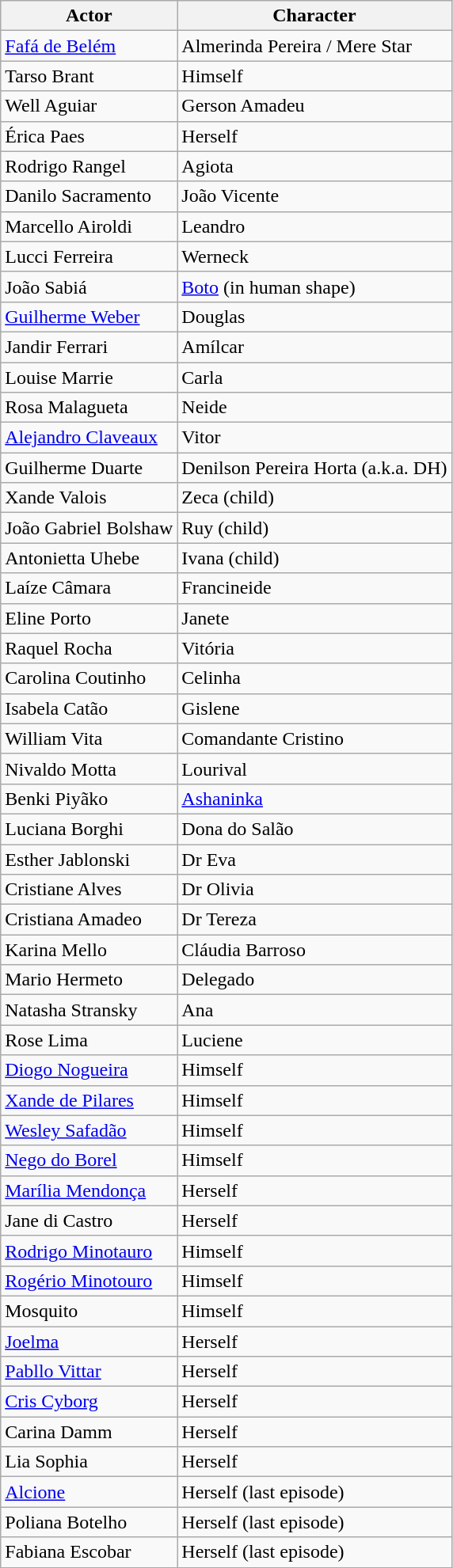<table class="wikitable sortable">
<tr>
<th>Actor</th>
<th>Character</th>
</tr>
<tr>
<td><a href='#'>Fafá de Belém</a></td>
<td>Almerinda Pereira / Mere Star</td>
</tr>
<tr>
<td>Tarso Brant</td>
<td>Himself</td>
</tr>
<tr>
<td>Well Aguiar</td>
<td>Gerson Amadeu</td>
</tr>
<tr>
<td>Érica Paes</td>
<td>Herself</td>
</tr>
<tr>
<td>Rodrigo Rangel</td>
<td>Agiota</td>
</tr>
<tr>
<td>Danilo Sacramento</td>
<td>João Vicente</td>
</tr>
<tr>
<td>Marcello Airoldi</td>
<td>Leandro</td>
</tr>
<tr>
<td>Lucci Ferreira</td>
<td>Werneck</td>
</tr>
<tr>
<td>João Sabiá</td>
<td><a href='#'>Boto</a> (in human shape)</td>
</tr>
<tr>
<td><a href='#'>Guilherme Weber</a></td>
<td>Douglas</td>
</tr>
<tr>
<td>Jandir Ferrari</td>
<td>Amílcar</td>
</tr>
<tr>
<td>Louise Marrie</td>
<td>Carla </td>
</tr>
<tr>
<td>Rosa Malagueta</td>
<td>Neide</td>
</tr>
<tr>
<td><a href='#'>Alejandro Claveaux</a></td>
<td>Vitor</td>
</tr>
<tr>
<td>Guilherme Duarte</td>
<td>Denilson Pereira Horta (a.k.a. DH)</td>
</tr>
<tr>
<td>Xande Valois</td>
<td>Zeca (child)</td>
</tr>
<tr>
<td>João Gabriel Bolshaw</td>
<td>Ruy (child)</td>
</tr>
<tr>
<td>Antonietta Uhebe</td>
<td>Ivana (child)</td>
</tr>
<tr>
<td>Laíze Câmara</td>
<td>Francineide</td>
</tr>
<tr>
<td>Eline Porto</td>
<td>Janete </td>
</tr>
<tr>
<td>Raquel Rocha</td>
<td>Vitória</td>
</tr>
<tr>
<td>Carolina Coutinho</td>
<td>Celinha</td>
</tr>
<tr>
<td>Isabela Catão</td>
<td>Gislene</td>
</tr>
<tr>
<td>William Vita</td>
<td>Comandante Cristino</td>
</tr>
<tr>
<td>Nivaldo Motta</td>
<td>Lourival</td>
</tr>
<tr>
<td>Benki Piyãko</td>
<td><a href='#'>Ashaninka</a></td>
</tr>
<tr>
<td>Luciana Borghi</td>
<td>Dona do Salão</td>
</tr>
<tr>
<td>Esther Jablonski</td>
<td>Dr Eva</td>
</tr>
<tr>
<td>Cristiane Alves</td>
<td>Dr Olivia</td>
</tr>
<tr>
<td>Cristiana Amadeo</td>
<td>Dr Tereza</td>
</tr>
<tr>
<td>Karina Mello</td>
<td>Cláudia Barroso</td>
</tr>
<tr>
<td>Mario Hermeto</td>
<td>Delegado</td>
</tr>
<tr>
<td>Natasha Stransky</td>
<td>Ana</td>
</tr>
<tr>
<td>Rose Lima</td>
<td>Luciene</td>
</tr>
<tr>
<td><a href='#'>Diogo Nogueira</a></td>
<td>Himself</td>
</tr>
<tr>
<td><a href='#'>Xande de Pilares</a></td>
<td>Himself</td>
</tr>
<tr>
<td><a href='#'>Wesley Safadão</a></td>
<td>Himself</td>
</tr>
<tr>
<td><a href='#'>Nego do Borel</a></td>
<td>Himself</td>
</tr>
<tr>
<td><a href='#'>Marília Mendonça</a></td>
<td>Herself</td>
</tr>
<tr>
<td>Jane di Castro</td>
<td>Herself</td>
</tr>
<tr>
<td><a href='#'>Rodrigo Minotauro</a></td>
<td>Himself</td>
</tr>
<tr>
<td><a href='#'>Rogério Minotouro</a></td>
<td>Himself</td>
</tr>
<tr>
<td>Mosquito</td>
<td>Himself</td>
</tr>
<tr>
<td><a href='#'>Joelma</a></td>
<td>Herself</td>
</tr>
<tr>
<td><a href='#'>Pabllo Vittar</a></td>
<td>Herself</td>
</tr>
<tr>
<td><a href='#'>Cris Cyborg</a></td>
<td>Herself</td>
</tr>
<tr>
<td>Carina Damm</td>
<td>Herself</td>
</tr>
<tr>
<td>Lia Sophia</td>
<td>Herself</td>
</tr>
<tr>
<td><a href='#'>Alcione</a></td>
<td>Herself (last episode)</td>
</tr>
<tr>
<td>Poliana Botelho</td>
<td>Herself (last episode)</td>
</tr>
<tr>
<td>Fabiana Escobar</td>
<td>Herself (last episode)</td>
</tr>
</table>
